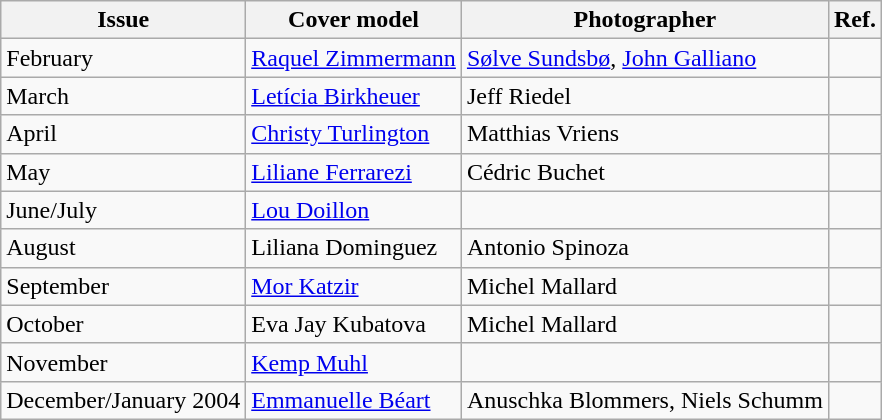<table class="wikitable">
<tr>
<th>Issue</th>
<th>Cover model</th>
<th>Photographer</th>
<th>Ref.</th>
</tr>
<tr>
<td>February</td>
<td><a href='#'>Raquel Zimmermann</a></td>
<td><a href='#'>Sølve Sundsbø</a>, <a href='#'>John Galliano</a></td>
<td></td>
</tr>
<tr>
<td>March</td>
<td><a href='#'>Letícia Birkheuer</a></td>
<td>Jeff Riedel</td>
<td></td>
</tr>
<tr>
<td>April</td>
<td><a href='#'>Christy Turlington</a></td>
<td>Matthias Vriens</td>
<td></td>
</tr>
<tr>
<td>May</td>
<td><a href='#'>Liliane Ferrarezi</a></td>
<td>Cédric Buchet</td>
<td></td>
</tr>
<tr>
<td>June/July</td>
<td><a href='#'>Lou Doillon</a></td>
<td></td>
<td></td>
</tr>
<tr>
<td>August</td>
<td>Liliana Dominguez</td>
<td>Antonio Spinoza</td>
<td></td>
</tr>
<tr>
<td>September</td>
<td><a href='#'>Mor Katzir</a></td>
<td>Michel Mallard</td>
<td></td>
</tr>
<tr>
<td>October</td>
<td>Eva Jay Kubatova</td>
<td>Michel Mallard</td>
<td></td>
</tr>
<tr>
<td>November</td>
<td><a href='#'>Kemp Muhl</a></td>
<td></td>
<td></td>
</tr>
<tr>
<td>December/January 2004</td>
<td><a href='#'>Emmanuelle Béart</a></td>
<td>Anuschka Blommers, Niels Schumm</td>
<td></td>
</tr>
</table>
